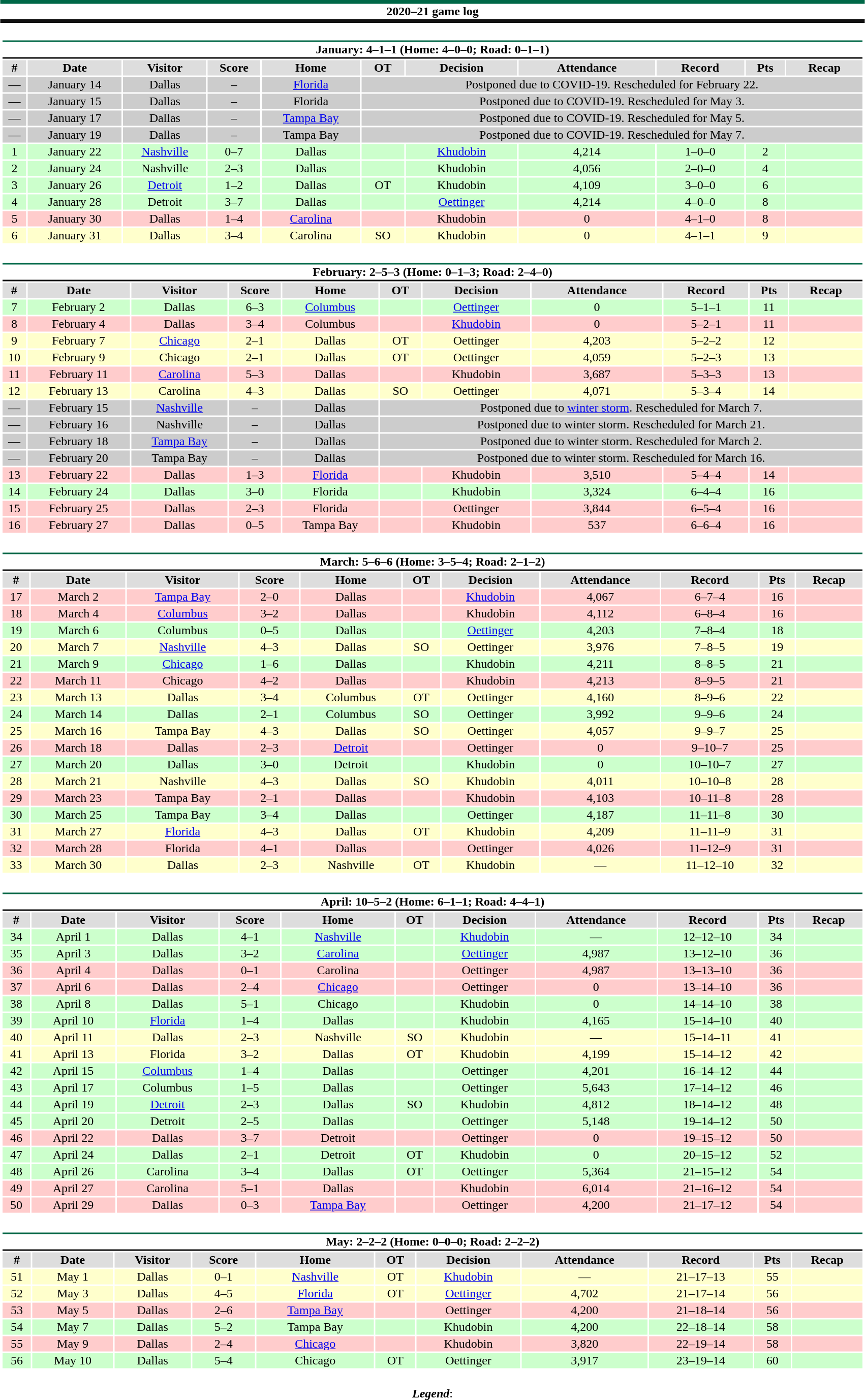<table class="toccolours" style="width:90%; clear:both; margin:1.5em auto; text-align:center;">
<tr>
<th colspan="11" style="background:#FFFFFF; border-top:#006847 5px solid; border-bottom:#111111 5px solid;">2020–21 game log</th>
</tr>
<tr>
<td colspan="11"><br><table class="toccolours collapsible collapsed" style="width:100%;">
<tr>
<th colspan="11" style="background:#FFFFFF; border-top:#006847 2px solid; border-bottom:#111111 2px solid;">January: 4–1–1 (Home: 4–0–0; Road: 0–1–1)</th>
</tr>
<tr style="background:#ddd;">
<th>#</th>
<th>Date</th>
<th>Visitor</th>
<th>Score</th>
<th>Home</th>
<th>OT</th>
<th>Decision</th>
<th>Attendance</th>
<th>Record</th>
<th>Pts</th>
<th>Recap</th>
</tr>
<tr style="background:#ccc;">
<td>—</td>
<td>January 14</td>
<td>Dallas</td>
<td>–</td>
<td><a href='#'>Florida</a></td>
<td colspan="6">Postponed due to COVID-19. Rescheduled for February 22.</td>
</tr>
<tr style="background:#ccc;">
<td>—</td>
<td>January 15</td>
<td>Dallas</td>
<td>–</td>
<td>Florida</td>
<td colspan="6">Postponed due to COVID-19. Rescheduled for May 3.</td>
</tr>
<tr style="background:#ccc;">
<td>—</td>
<td>January 17</td>
<td>Dallas</td>
<td>–</td>
<td><a href='#'>Tampa Bay</a></td>
<td colspan="6">Postponed due to COVID-19. Rescheduled for May 5.</td>
</tr>
<tr style="background:#ccc;">
<td>—</td>
<td>January 19</td>
<td>Dallas</td>
<td>–</td>
<td>Tampa Bay</td>
<td colspan="6">Postponed due to COVID-19. Rescheduled for May 7.</td>
</tr>
<tr style="background:#cfc;">
<td>1</td>
<td>January 22</td>
<td><a href='#'>Nashville</a></td>
<td>0–7</td>
<td>Dallas</td>
<td></td>
<td><a href='#'>Khudobin</a></td>
<td>4,214</td>
<td>1–0–0</td>
<td>2</td>
<td></td>
</tr>
<tr style="background:#cfc;">
<td>2</td>
<td>January 24</td>
<td>Nashville</td>
<td>2–3</td>
<td>Dallas</td>
<td></td>
<td>Khudobin</td>
<td>4,056</td>
<td>2–0–0</td>
<td>4</td>
<td></td>
</tr>
<tr style="background:#cfc;">
<td>3</td>
<td>January 26</td>
<td><a href='#'>Detroit</a></td>
<td>1–2</td>
<td>Dallas</td>
<td>OT</td>
<td>Khudobin</td>
<td>4,109</td>
<td>3–0–0</td>
<td>6</td>
<td></td>
</tr>
<tr style="background:#cfc;">
<td>4</td>
<td>January 28</td>
<td>Detroit</td>
<td>3–7</td>
<td>Dallas</td>
<td></td>
<td><a href='#'>Oettinger</a></td>
<td>4,214</td>
<td>4–0–0</td>
<td>8</td>
<td></td>
</tr>
<tr style="background:#fcc;">
<td>5</td>
<td>January 30</td>
<td>Dallas</td>
<td>1–4</td>
<td><a href='#'>Carolina</a></td>
<td></td>
<td>Khudobin</td>
<td>0</td>
<td>4–1–0</td>
<td>8</td>
<td></td>
</tr>
<tr style="background:#ffc;">
<td>6</td>
<td>January 31</td>
<td>Dallas</td>
<td>3–4</td>
<td>Carolina</td>
<td>SO</td>
<td>Khudobin</td>
<td>0</td>
<td>4–1–1</td>
<td>9</td>
<td></td>
</tr>
</table>
</td>
</tr>
<tr>
<td colspan="11"><br><table class="toccolours collapsible collapsed" style="width:100%;">
<tr>
<th colspan="11" style="background:#FFFFFF; border-top:#006847 2px solid; border-bottom:#111111 2px solid;">February: 2–5–3 (Home: 0–1–3; Road: 2–4–0)</th>
</tr>
<tr style="background:#ddd;">
<th>#</th>
<th>Date</th>
<th>Visitor</th>
<th>Score</th>
<th>Home</th>
<th>OT</th>
<th>Decision</th>
<th>Attendance</th>
<th>Record</th>
<th>Pts</th>
<th>Recap</th>
</tr>
<tr style="background:#cfc;">
<td>7</td>
<td>February 2</td>
<td>Dallas</td>
<td>6–3</td>
<td><a href='#'>Columbus</a></td>
<td></td>
<td><a href='#'>Oettinger</a></td>
<td>0</td>
<td>5–1–1</td>
<td>11</td>
<td></td>
</tr>
<tr style="background:#fcc;">
<td>8</td>
<td>February 4</td>
<td>Dallas</td>
<td>3–4</td>
<td>Columbus</td>
<td></td>
<td><a href='#'>Khudobin</a></td>
<td>0</td>
<td>5–2–1</td>
<td>11</td>
<td></td>
</tr>
<tr style="background:#ffc;">
<td>9</td>
<td>February 7</td>
<td><a href='#'>Chicago</a></td>
<td>2–1</td>
<td>Dallas</td>
<td>OT</td>
<td>Oettinger</td>
<td>4,203</td>
<td>5–2–2</td>
<td>12</td>
<td></td>
</tr>
<tr style="background:#ffc;">
<td>10</td>
<td>February 9</td>
<td>Chicago</td>
<td>2–1</td>
<td>Dallas</td>
<td>OT</td>
<td>Oettinger</td>
<td>4,059</td>
<td>5–2–3</td>
<td>13</td>
<td></td>
</tr>
<tr style="background:#fcc;">
<td>11</td>
<td>February 11</td>
<td><a href='#'>Carolina</a></td>
<td>5–3</td>
<td>Dallas</td>
<td></td>
<td>Khudobin</td>
<td>3,687</td>
<td>5–3–3</td>
<td>13</td>
<td></td>
</tr>
<tr style="background:#ffc;">
<td>12</td>
<td>February 13</td>
<td>Carolina</td>
<td>4–3</td>
<td>Dallas</td>
<td>SO</td>
<td>Oettinger</td>
<td>4,071</td>
<td>5–3–4</td>
<td>14</td>
<td></td>
</tr>
<tr style="background:#ccc;">
<td>—</td>
<td>February 15</td>
<td><a href='#'>Nashville</a></td>
<td>–</td>
<td>Dallas</td>
<td colspan="6">Postponed due to <a href='#'>winter storm</a>. Rescheduled for March 7.</td>
</tr>
<tr style="background:#ccc;">
<td>—</td>
<td>February 16</td>
<td>Nashville</td>
<td>–</td>
<td>Dallas</td>
<td colspan="6">Postponed due to winter storm. Rescheduled for March 21.</td>
</tr>
<tr style="background:#ccc;">
<td>—</td>
<td>February 18</td>
<td><a href='#'>Tampa Bay</a></td>
<td>–</td>
<td>Dallas</td>
<td colspan="6">Postponed due to winter storm. Rescheduled for March 2.</td>
</tr>
<tr style="background:#ccc;">
<td>—</td>
<td>February 20</td>
<td>Tampa Bay</td>
<td>–</td>
<td>Dallas</td>
<td colspan="6">Postponed due to winter storm. Rescheduled for March 16.</td>
</tr>
<tr style="background:#fcc;">
<td>13</td>
<td>February 22</td>
<td>Dallas</td>
<td>1–3</td>
<td><a href='#'>Florida</a></td>
<td></td>
<td>Khudobin</td>
<td>3,510</td>
<td>5–4–4</td>
<td>14</td>
<td></td>
</tr>
<tr style="background:#cfc;">
<td>14</td>
<td>February 24</td>
<td>Dallas</td>
<td>3–0</td>
<td>Florida</td>
<td></td>
<td>Khudobin</td>
<td>3,324</td>
<td>6–4–4</td>
<td>16</td>
<td></td>
</tr>
<tr style="background:#fcc;">
<td>15</td>
<td>February 25</td>
<td>Dallas</td>
<td>2–3</td>
<td>Florida</td>
<td></td>
<td>Oettinger</td>
<td>3,844</td>
<td>6–5–4</td>
<td>16</td>
<td></td>
</tr>
<tr style="background:#fcc;">
<td>16</td>
<td>February 27</td>
<td>Dallas</td>
<td>0–5</td>
<td>Tampa Bay</td>
<td></td>
<td>Khudobin</td>
<td>537</td>
<td>6–6–4</td>
<td>16</td>
<td></td>
</tr>
</table>
</td>
</tr>
<tr>
<td colspan="11"><br><table class="toccolours collapsible collapsed" style="width:100%;">
<tr>
<th colspan="11" style="background:#FFFFFF; border-top:#006847 2px solid; border-bottom:#111111 2px solid;">March: 5–6–6 (Home: 3–5–4; Road: 2–1–2)</th>
</tr>
<tr style="background:#ddd;">
<th>#</th>
<th>Date</th>
<th>Visitor</th>
<th>Score</th>
<th>Home</th>
<th>OT</th>
<th>Decision</th>
<th>Attendance</th>
<th>Record</th>
<th>Pts</th>
<th>Recap</th>
</tr>
<tr style="background:#fcc;">
<td>17</td>
<td>March 2</td>
<td><a href='#'>Tampa Bay</a></td>
<td>2–0</td>
<td>Dallas</td>
<td></td>
<td><a href='#'>Khudobin</a></td>
<td>4,067</td>
<td>6–7–4</td>
<td>16</td>
<td></td>
</tr>
<tr style="background:#fcc;">
<td>18</td>
<td>March 4</td>
<td><a href='#'>Columbus</a></td>
<td>3–2</td>
<td>Dallas</td>
<td></td>
<td>Khudobin</td>
<td>4,112</td>
<td>6–8–4</td>
<td>16</td>
<td></td>
</tr>
<tr style="background:#cfc;">
<td>19</td>
<td>March 6</td>
<td>Columbus</td>
<td>0–5</td>
<td>Dallas</td>
<td></td>
<td><a href='#'>Oettinger</a></td>
<td>4,203</td>
<td>7–8–4</td>
<td>18</td>
<td></td>
</tr>
<tr style="background:#ffc;">
<td>20</td>
<td>March 7</td>
<td><a href='#'>Nashville</a></td>
<td>4–3</td>
<td>Dallas</td>
<td>SO</td>
<td>Oettinger</td>
<td>3,976</td>
<td>7–8–5</td>
<td>19</td>
<td></td>
</tr>
<tr style="background:#cfc;">
<td>21</td>
<td>March 9</td>
<td><a href='#'>Chicago</a></td>
<td>1–6</td>
<td>Dallas</td>
<td></td>
<td>Khudobin</td>
<td>4,211</td>
<td>8–8–5</td>
<td>21</td>
<td></td>
</tr>
<tr style="background:#fcc;">
<td>22</td>
<td>March 11</td>
<td>Chicago</td>
<td>4–2</td>
<td>Dallas</td>
<td></td>
<td>Khudobin</td>
<td>4,213</td>
<td>8–9–5</td>
<td>21</td>
<td></td>
</tr>
<tr style="background:#ffc;">
<td>23</td>
<td>March 13</td>
<td>Dallas</td>
<td>3–4</td>
<td>Columbus</td>
<td>OT</td>
<td>Oettinger</td>
<td>4,160</td>
<td>8–9–6</td>
<td>22</td>
<td></td>
</tr>
<tr style="background:#cfc;">
<td>24</td>
<td>March 14</td>
<td>Dallas</td>
<td>2–1</td>
<td>Columbus</td>
<td>SO</td>
<td>Oettinger</td>
<td>3,992</td>
<td>9–9–6</td>
<td>24</td>
<td></td>
</tr>
<tr style="background:#ffc;">
<td>25</td>
<td>March 16</td>
<td>Tampa Bay</td>
<td>4–3</td>
<td>Dallas</td>
<td>SO</td>
<td>Oettinger</td>
<td>4,057</td>
<td>9–9–7</td>
<td>25</td>
<td></td>
</tr>
<tr style="background:#fcc;">
<td>26</td>
<td>March 18</td>
<td>Dallas</td>
<td>2–3</td>
<td><a href='#'>Detroit</a></td>
<td></td>
<td>Oettinger</td>
<td>0</td>
<td>9–10–7</td>
<td>25</td>
<td></td>
</tr>
<tr style="background:#cfc;">
<td>27</td>
<td>March 20</td>
<td>Dallas</td>
<td>3–0</td>
<td>Detroit</td>
<td></td>
<td>Khudobin</td>
<td>0</td>
<td>10–10–7</td>
<td>27</td>
<td></td>
</tr>
<tr style="background:#ffc;">
<td>28</td>
<td>March 21</td>
<td>Nashville</td>
<td>4–3</td>
<td>Dallas</td>
<td>SO</td>
<td>Khudobin</td>
<td>4,011</td>
<td>10–10–8</td>
<td>28</td>
<td></td>
</tr>
<tr style="background:#fcc;">
<td>29</td>
<td>March 23</td>
<td>Tampa Bay</td>
<td>2–1</td>
<td>Dallas</td>
<td></td>
<td>Khudobin</td>
<td>4,103</td>
<td>10–11–8</td>
<td>28</td>
<td></td>
</tr>
<tr style="background:#cfc;">
<td>30</td>
<td>March 25</td>
<td>Tampa Bay</td>
<td>3–4</td>
<td>Dallas</td>
<td></td>
<td>Oettinger</td>
<td>4,187</td>
<td>11–11–8</td>
<td>30</td>
<td></td>
</tr>
<tr style="background:#ffc;">
<td>31</td>
<td>March 27</td>
<td><a href='#'>Florida</a></td>
<td>4–3</td>
<td>Dallas</td>
<td>OT</td>
<td>Khudobin</td>
<td>4,209</td>
<td>11–11–9</td>
<td>31</td>
<td></td>
</tr>
<tr style="background:#fcc;">
<td>32</td>
<td>March 28</td>
<td>Florida</td>
<td>4–1</td>
<td>Dallas</td>
<td></td>
<td>Oettinger</td>
<td>4,026</td>
<td>11–12–9</td>
<td>31</td>
<td></td>
</tr>
<tr style="background:#ffc;">
<td>33</td>
<td>March 30</td>
<td>Dallas</td>
<td>2–3</td>
<td>Nashville</td>
<td>OT</td>
<td>Khudobin</td>
<td>—</td>
<td>11–12–10</td>
<td>32</td>
<td></td>
</tr>
</table>
</td>
</tr>
<tr>
<td colspan="11"><br><table class="toccolours collapsible collapsed" style="width:100%;">
<tr>
<th colspan="11" style="background:#FFFFFF; border-top:#006847 2px solid; border-bottom:#111111 2px solid;">April: 10–5–2 (Home: 6–1–1; Road: 4–4–1)</th>
</tr>
<tr style="background:#ddd;">
<th>#</th>
<th>Date</th>
<th>Visitor</th>
<th>Score</th>
<th>Home</th>
<th>OT</th>
<th>Decision</th>
<th>Attendance</th>
<th>Record</th>
<th>Pts</th>
<th>Recap</th>
</tr>
<tr style="background:#cfc;">
<td>34</td>
<td>April 1</td>
<td>Dallas</td>
<td>4–1</td>
<td><a href='#'>Nashville</a></td>
<td></td>
<td><a href='#'>Khudobin</a></td>
<td>—</td>
<td>12–12–10</td>
<td>34</td>
<td></td>
</tr>
<tr style="background:#cfc;">
<td>35</td>
<td>April 3</td>
<td>Dallas</td>
<td>3–2</td>
<td><a href='#'>Carolina</a></td>
<td></td>
<td><a href='#'>Oettinger</a></td>
<td>4,987</td>
<td>13–12–10</td>
<td>36</td>
<td></td>
</tr>
<tr style="background:#fcc;">
<td>36</td>
<td>April 4</td>
<td>Dallas</td>
<td>0–1</td>
<td>Carolina</td>
<td></td>
<td>Oettinger</td>
<td>4,987</td>
<td>13–13–10</td>
<td>36</td>
<td></td>
</tr>
<tr style="background:#fcc;">
<td>37</td>
<td>April 6</td>
<td>Dallas</td>
<td>2–4</td>
<td><a href='#'>Chicago</a></td>
<td></td>
<td>Oettinger</td>
<td>0</td>
<td>13–14–10</td>
<td>36</td>
<td></td>
</tr>
<tr style="background:#cfc;">
<td>38</td>
<td>April 8</td>
<td>Dallas</td>
<td>5–1</td>
<td>Chicago</td>
<td></td>
<td>Khudobin</td>
<td>0</td>
<td>14–14–10</td>
<td>38</td>
<td></td>
</tr>
<tr style="background:#cfc;">
<td>39</td>
<td>April 10</td>
<td><a href='#'>Florida</a></td>
<td>1–4</td>
<td>Dallas</td>
<td></td>
<td>Khudobin</td>
<td>4,165</td>
<td>15–14–10</td>
<td>40</td>
<td></td>
</tr>
<tr style="background:#ffc;">
<td>40</td>
<td>April 11</td>
<td>Dallas</td>
<td>2–3</td>
<td>Nashville</td>
<td>SO</td>
<td>Khudobin</td>
<td>—</td>
<td>15–14–11</td>
<td>41</td>
<td></td>
</tr>
<tr style="background:#ffc;">
<td>41</td>
<td>April 13</td>
<td>Florida</td>
<td>3–2</td>
<td>Dallas</td>
<td>OT</td>
<td>Khudobin</td>
<td>4,199</td>
<td>15–14–12</td>
<td>42</td>
<td></td>
</tr>
<tr style="background:#cfc;">
<td>42</td>
<td>April 15</td>
<td><a href='#'>Columbus</a></td>
<td>1–4</td>
<td>Dallas</td>
<td></td>
<td>Oettinger</td>
<td>4,201</td>
<td>16–14–12</td>
<td>44</td>
<td></td>
</tr>
<tr style="background:#cfc;">
<td>43</td>
<td>April 17</td>
<td>Columbus</td>
<td>1–5</td>
<td>Dallas</td>
<td></td>
<td>Oettinger</td>
<td>5,643</td>
<td>17–14–12</td>
<td>46</td>
<td></td>
</tr>
<tr style="background:#cfc;">
<td>44</td>
<td>April 19</td>
<td><a href='#'>Detroit</a></td>
<td>2–3</td>
<td>Dallas</td>
<td>SO</td>
<td>Khudobin</td>
<td>4,812</td>
<td>18–14–12</td>
<td>48</td>
<td></td>
</tr>
<tr style="background:#cfc;">
<td>45</td>
<td>April 20</td>
<td>Detroit</td>
<td>2–5</td>
<td>Dallas</td>
<td></td>
<td>Oettinger</td>
<td>5,148</td>
<td>19–14–12</td>
<td>50</td>
<td></td>
</tr>
<tr style="background:#fcc;">
<td>46</td>
<td>April 22</td>
<td>Dallas</td>
<td>3–7</td>
<td>Detroit</td>
<td></td>
<td>Oettinger</td>
<td>0</td>
<td>19–15–12</td>
<td>50</td>
<td></td>
</tr>
<tr style="background:#cfc;">
<td>47</td>
<td>April 24</td>
<td>Dallas</td>
<td>2–1</td>
<td>Detroit</td>
<td>OT</td>
<td>Khudobin</td>
<td>0</td>
<td>20–15–12</td>
<td>52</td>
<td></td>
</tr>
<tr style="background:#cfc;">
<td>48</td>
<td>April 26</td>
<td>Carolina</td>
<td>3–4</td>
<td>Dallas</td>
<td>OT</td>
<td>Oettinger</td>
<td>5,364</td>
<td>21–15–12</td>
<td>54</td>
<td></td>
</tr>
<tr style="background:#fcc;">
<td>49</td>
<td>April 27</td>
<td>Carolina</td>
<td>5–1</td>
<td>Dallas</td>
<td></td>
<td>Khudobin</td>
<td>6,014</td>
<td>21–16–12</td>
<td>54</td>
<td></td>
</tr>
<tr style="background:#fcc;">
<td>50</td>
<td>April 29</td>
<td>Dallas</td>
<td>0–3</td>
<td><a href='#'>Tampa Bay</a></td>
<td></td>
<td>Oettinger</td>
<td>4,200</td>
<td>21–17–12</td>
<td>54</td>
<td></td>
</tr>
</table>
</td>
</tr>
<tr>
<td colspan="11"><br><table class="toccolours collapsible collapsed" style="width:100%;">
<tr>
<th colspan="11" style="background:#FFFFFF; border-top:#006847 2px solid; border-bottom:#111111 2px solid;">May: 2–2–2 (Home: 0–0–0; Road: 2–2–2)</th>
</tr>
<tr style="background:#ddd;">
<th>#</th>
<th>Date</th>
<th>Visitor</th>
<th>Score</th>
<th>Home</th>
<th>OT</th>
<th>Decision</th>
<th>Attendance</th>
<th>Record</th>
<th>Pts</th>
<th>Recap</th>
</tr>
<tr style="background:#ffc;">
<td>51</td>
<td>May 1</td>
<td>Dallas</td>
<td>0–1</td>
<td><a href='#'>Nashville</a></td>
<td>OT</td>
<td><a href='#'>Khudobin</a></td>
<td>—</td>
<td>21–17–13</td>
<td>55</td>
<td></td>
</tr>
<tr style="background:#ffc;">
<td>52</td>
<td>May 3</td>
<td>Dallas</td>
<td>4–5</td>
<td><a href='#'>Florida</a></td>
<td>OT</td>
<td><a href='#'>Oettinger</a></td>
<td>4,702</td>
<td>21–17–14</td>
<td>56</td>
<td></td>
</tr>
<tr style="background:#fcc;">
<td>53</td>
<td>May 5</td>
<td>Dallas</td>
<td>2–6</td>
<td><a href='#'>Tampa Bay</a></td>
<td></td>
<td>Oettinger</td>
<td>4,200</td>
<td>21–18–14</td>
<td>56</td>
<td></td>
</tr>
<tr style="background:#cfc;">
<td>54</td>
<td>May 7</td>
<td>Dallas</td>
<td>5–2</td>
<td>Tampa Bay</td>
<td></td>
<td>Khudobin</td>
<td>4,200</td>
<td>22–18–14</td>
<td>58</td>
<td></td>
</tr>
<tr style="background:#fcc;">
<td>55</td>
<td>May 9</td>
<td>Dallas</td>
<td>2–4</td>
<td><a href='#'>Chicago</a></td>
<td></td>
<td>Khudobin</td>
<td>3,820</td>
<td>22–19–14</td>
<td>58</td>
<td></td>
</tr>
<tr style="background:#cfc;">
<td>56</td>
<td>May 10</td>
<td>Dallas</td>
<td>5–4</td>
<td>Chicago</td>
<td>OT</td>
<td>Oettinger</td>
<td>3,917</td>
<td>23–19–14</td>
<td>60</td>
<td></td>
</tr>
</table>
</td>
</tr>
<tr>
<td colspan="11" style="text-align:center;"><br><strong><em>Legend</em></strong>:



</td>
</tr>
</table>
